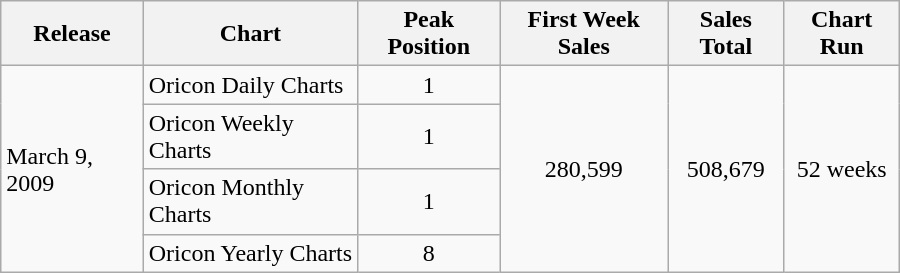<table class="wikitable" width="600px">
<tr>
<th>Release</th>
<th>Chart</th>
<th>Peak Position</th>
<th>First Week Sales</th>
<th>Sales Total</th>
<th>Chart Run</th>
</tr>
<tr>
<td align="left" rowspan="4">March 9, 2009</td>
<td align="left">Oricon Daily Charts</td>
<td align="center">1</td>
<td align="center" rowspan="4">280,599</td>
<td align="center" rowspan="4">508,679</td>
<td align="center" rowspan="4">52 weeks</td>
</tr>
<tr>
<td align="left">Oricon Weekly Charts</td>
<td align="center">1</td>
</tr>
<tr>
<td align="left">Oricon Monthly Charts</td>
<td align="center">1</td>
</tr>
<tr>
<td align="left">Oricon Yearly Charts</td>
<td align="center">8</td>
</tr>
</table>
